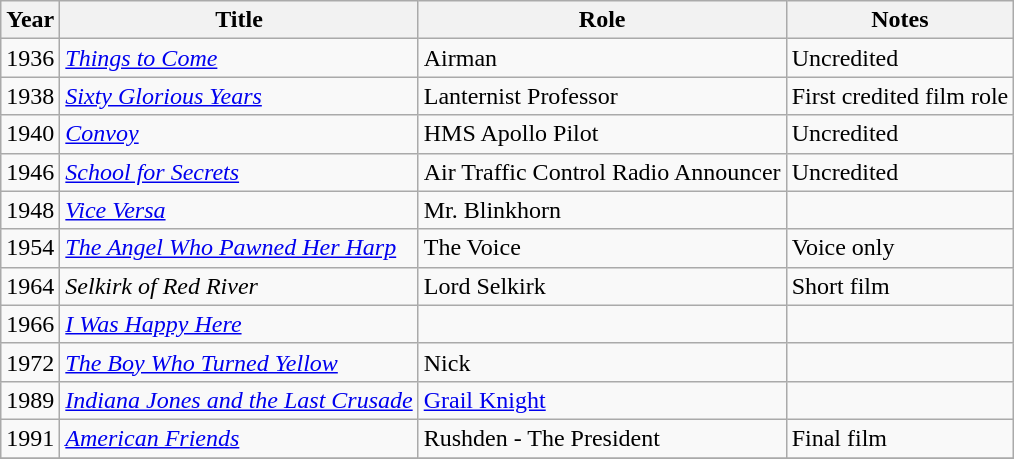<table class="wikitable">
<tr>
<th>Year</th>
<th>Title</th>
<th>Role</th>
<th>Notes</th>
</tr>
<tr>
<td>1936</td>
<td><em><a href='#'>Things to Come</a></em></td>
<td>Airman</td>
<td>Uncredited</td>
</tr>
<tr>
<td>1938</td>
<td><em><a href='#'>Sixty Glorious Years</a></em></td>
<td>Lanternist Professor</td>
<td>First credited film role</td>
</tr>
<tr>
<td>1940</td>
<td><em><a href='#'>Convoy</a></em></td>
<td>HMS Apollo Pilot</td>
<td>Uncredited</td>
</tr>
<tr>
<td>1946</td>
<td><em><a href='#'>School for Secrets</a></em></td>
<td>Air Traffic Control Radio Announcer</td>
<td>Uncredited</td>
</tr>
<tr>
<td>1948</td>
<td><em><a href='#'>Vice Versa</a></em></td>
<td>Mr. Blinkhorn</td>
<td></td>
</tr>
<tr>
<td>1954</td>
<td><em><a href='#'>The Angel Who Pawned Her Harp</a></em></td>
<td>The Voice</td>
<td>Voice only</td>
</tr>
<tr>
<td>1964</td>
<td><em>Selkirk of Red River</em></td>
<td>Lord Selkirk</td>
<td>Short film</td>
</tr>
<tr>
<td>1966</td>
<td><em><a href='#'>I Was Happy Here</a></em></td>
<td></td>
<td></td>
</tr>
<tr>
<td>1972</td>
<td><em><a href='#'>The Boy Who Turned Yellow</a></em></td>
<td>Nick</td>
<td></td>
</tr>
<tr>
<td>1989</td>
<td><em><a href='#'>Indiana Jones and the Last Crusade</a></em></td>
<td><a href='#'>Grail Knight</a></td>
<td></td>
</tr>
<tr>
<td>1991</td>
<td><em><a href='#'>American Friends</a></em></td>
<td>Rushden - The President</td>
<td>Final film</td>
</tr>
<tr>
</tr>
</table>
